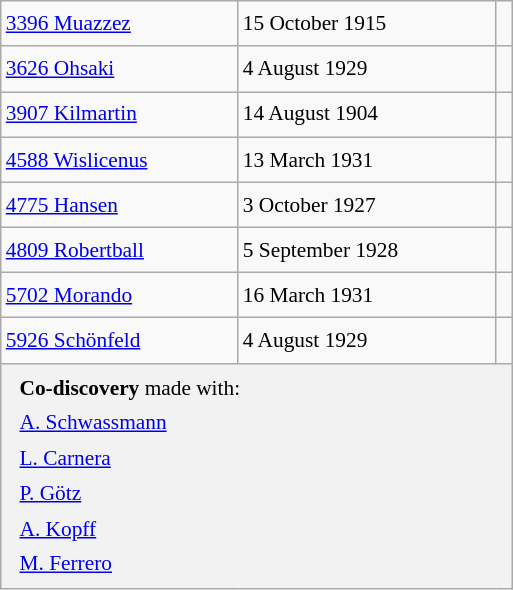<table class="wikitable" style="font-size: 89%; float: left; width: 24em; margin-right: 1em; line-height: 1.65em !important;">
<tr>
<td><a href='#'>3396 Muazzez</a></td>
<td>15 October 1915</td>
<td><small></small></td>
</tr>
<tr>
<td><a href='#'>3626 Ohsaki</a></td>
<td>4 August 1929</td>
<td><small></small></td>
</tr>
<tr>
<td><a href='#'>3907 Kilmartin</a></td>
<td>14 August 1904</td>
<td><small></small></td>
</tr>
<tr>
<td><a href='#'>4588 Wislicenus</a></td>
<td>13 March 1931</td>
<td><small></small></td>
</tr>
<tr>
<td><a href='#'>4775 Hansen</a></td>
<td>3 October 1927</td>
<td><small></small></td>
</tr>
<tr>
<td><a href='#'>4809 Robertball</a></td>
<td>5 September 1928</td>
<td><small></small></td>
</tr>
<tr>
<td><a href='#'>5702 Morando</a></td>
<td>16 March 1931</td>
<td><small></small></td>
</tr>
<tr>
<td><a href='#'>5926 Schönfeld</a></td>
<td>4 August 1929</td>
<td><small></small></td>
</tr>
<tr>
<th colspan=3 style="font-weight: normal; text-align: left; padding: 4px 12px;"><strong>Co-discovery</strong> made with:<br> <a href='#'>A. Schwassmann</a><br> <a href='#'>L. Carnera</a><br> <a href='#'>P. Götz</a><br> <a href='#'>A. Kopff</a><br> <a href='#'>M. Ferrero</a></th>
</tr>
</table>
